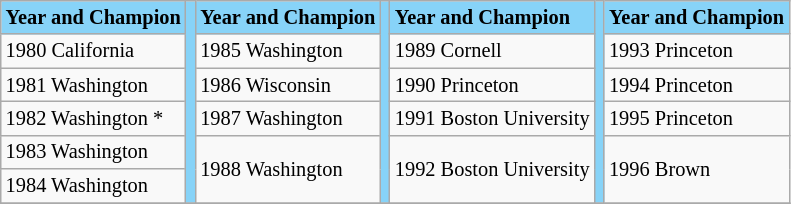<table class="wikitable" style="font-size:85%;">
<tr ! style="background-color: #87D3F8;">
<td><strong>Year and Champion</strong></td>
<td rowspan=6></td>
<td><strong>Year and Champion</strong></td>
<td rowspan=6></td>
<td><strong>Year and Champion</strong></td>
<td rowspan=6></td>
<td><strong>Year and Champion</strong></td>
</tr>
<tr --->
<td>1980 California</td>
<td>1985 Washington</td>
<td>1989 Cornell</td>
<td>1993 Princeton</td>
</tr>
<tr --->
<td>1981 Washington</td>
<td>1986 Wisconsin</td>
<td>1990 Princeton</td>
<td>1994 Princeton</td>
</tr>
<tr --->
<td>1982 Washington *</td>
<td>1987 Washington</td>
<td>1991 Boston University</td>
<td>1995 Princeton</td>
</tr>
<tr --->
<td>1983 Washington</td>
<td rowspan=2>1988 Washington</td>
<td rowspan=2>1992 Boston University</td>
<td rowspan=2>1996 Brown</td>
</tr>
<tr --->
<td>1984 Washington</td>
</tr>
<tr --->
</tr>
</table>
